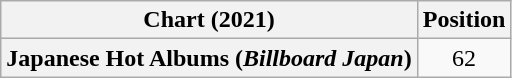<table class="wikitable plainrowheaders" style="text-align:center;">
<tr>
<th scope="col">Chart (2021)</th>
<th scope="col">Position</th>
</tr>
<tr>
<th scope="row">Japanese Hot Albums (<em>Billboard Japan</em>)</th>
<td>62</td>
</tr>
</table>
